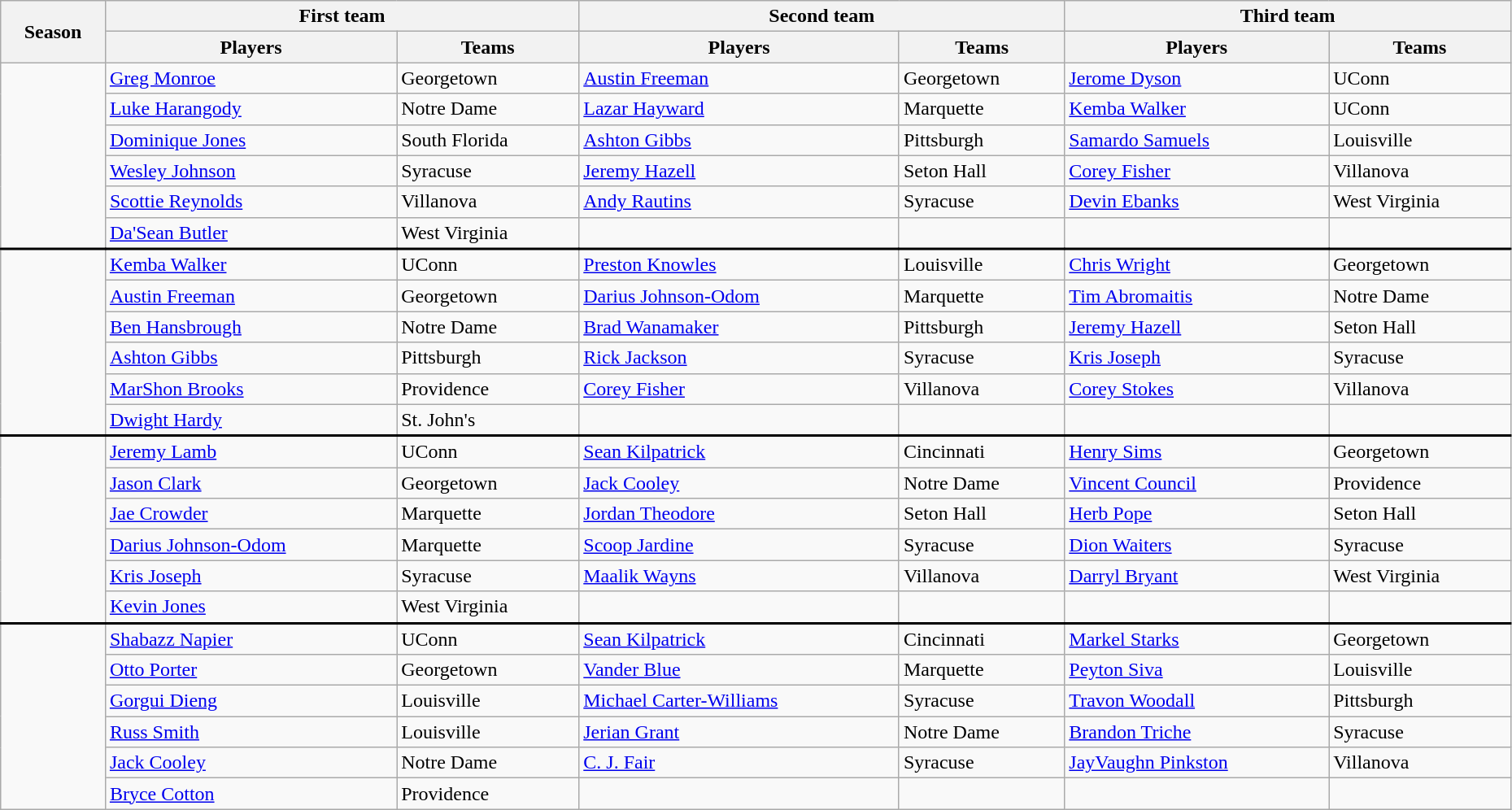<table class="wikitable" style="width:98%">
<tr>
<th rowspan=2>Season</th>
<th colspan=2>First team</th>
<th colspan=2>Second team</th>
<th colspan=2>Third team</th>
</tr>
<tr>
<th>Players</th>
<th>Teams</th>
<th>Players</th>
<th>Teams</th>
<th>Players</th>
<th>Teams</th>
</tr>
<tr>
<td rowspan=6></td>
<td><a href='#'>Greg Monroe</a></td>
<td>Georgetown</td>
<td><a href='#'>Austin Freeman</a></td>
<td>Georgetown</td>
<td><a href='#'>Jerome Dyson</a></td>
<td>UConn</td>
</tr>
<tr>
<td><a href='#'>Luke Harangody</a></td>
<td>Notre Dame</td>
<td><a href='#'>Lazar Hayward</a></td>
<td>Marquette</td>
<td><a href='#'>Kemba Walker</a></td>
<td>UConn</td>
</tr>
<tr>
<td><a href='#'>Dominique Jones</a></td>
<td>South Florida</td>
<td><a href='#'>Ashton Gibbs</a></td>
<td>Pittsburgh</td>
<td><a href='#'>Samardo Samuels</a></td>
<td>Louisville</td>
</tr>
<tr>
<td><a href='#'>Wesley Johnson</a></td>
<td>Syracuse</td>
<td><a href='#'>Jeremy Hazell</a></td>
<td>Seton Hall</td>
<td><a href='#'>Corey Fisher</a></td>
<td>Villanova</td>
</tr>
<tr>
<td><a href='#'>Scottie Reynolds</a></td>
<td>Villanova</td>
<td><a href='#'>Andy Rautins</a></td>
<td>Syracuse</td>
<td><a href='#'>Devin Ebanks</a></td>
<td>West Virginia</td>
</tr>
<tr>
<td><a href='#'>Da'Sean Butler</a></td>
<td>West Virginia</td>
<td></td>
<td></td>
<td></td>
<td></td>
</tr>
<tr style="border-top:2px solid black">
<td rowspan=6></td>
<td><a href='#'>Kemba Walker</a></td>
<td>UConn</td>
<td><a href='#'>Preston Knowles</a></td>
<td>Louisville</td>
<td><a href='#'>Chris Wright</a></td>
<td>Georgetown</td>
</tr>
<tr>
<td><a href='#'>Austin Freeman</a></td>
<td>Georgetown</td>
<td><a href='#'>Darius Johnson-Odom</a></td>
<td>Marquette</td>
<td><a href='#'>Tim Abromaitis</a></td>
<td>Notre Dame</td>
</tr>
<tr>
<td><a href='#'>Ben Hansbrough</a></td>
<td>Notre Dame</td>
<td><a href='#'>Brad Wanamaker</a></td>
<td>Pittsburgh</td>
<td><a href='#'>Jeremy Hazell</a></td>
<td>Seton Hall</td>
</tr>
<tr>
<td><a href='#'>Ashton Gibbs</a></td>
<td>Pittsburgh</td>
<td><a href='#'>Rick Jackson</a></td>
<td>Syracuse</td>
<td><a href='#'>Kris Joseph</a></td>
<td>Syracuse</td>
</tr>
<tr>
<td><a href='#'>MarShon Brooks</a></td>
<td>Providence</td>
<td><a href='#'>Corey Fisher</a></td>
<td>Villanova</td>
<td><a href='#'>Corey Stokes</a></td>
<td>Villanova</td>
</tr>
<tr>
<td><a href='#'>Dwight Hardy</a></td>
<td>St. John's</td>
<td></td>
<td></td>
<td></td>
<td></td>
</tr>
<tr style="border-top:2px solid black">
<td rowspan=6></td>
<td><a href='#'>Jeremy Lamb</a></td>
<td>UConn</td>
<td><a href='#'>Sean Kilpatrick</a></td>
<td>Cincinnati</td>
<td><a href='#'>Henry Sims</a></td>
<td>Georgetown</td>
</tr>
<tr>
<td><a href='#'>Jason Clark</a></td>
<td>Georgetown</td>
<td><a href='#'>Jack Cooley</a></td>
<td>Notre Dame</td>
<td><a href='#'>Vincent Council</a></td>
<td>Providence</td>
</tr>
<tr>
<td><a href='#'>Jae Crowder</a></td>
<td>Marquette</td>
<td><a href='#'>Jordan Theodore</a></td>
<td>Seton Hall</td>
<td><a href='#'>Herb Pope</a></td>
<td>Seton Hall</td>
</tr>
<tr>
<td><a href='#'>Darius Johnson-Odom</a></td>
<td>Marquette</td>
<td><a href='#'>Scoop Jardine</a></td>
<td>Syracuse</td>
<td><a href='#'>Dion Waiters</a></td>
<td>Syracuse</td>
</tr>
<tr>
<td><a href='#'>Kris Joseph</a></td>
<td>Syracuse</td>
<td><a href='#'>Maalik Wayns</a></td>
<td>Villanova</td>
<td><a href='#'>Darryl Bryant</a></td>
<td>West Virginia</td>
</tr>
<tr>
<td><a href='#'>Kevin Jones</a></td>
<td>West Virginia</td>
<td></td>
<td></td>
<td></td>
<td></td>
</tr>
<tr style="border-top:2px solid black">
<td rowspan=6></td>
<td><a href='#'>Shabazz Napier</a></td>
<td>UConn</td>
<td><a href='#'>Sean Kilpatrick</a></td>
<td>Cincinnati</td>
<td><a href='#'>Markel Starks</a></td>
<td>Georgetown</td>
</tr>
<tr>
<td><a href='#'>Otto Porter</a></td>
<td>Georgetown</td>
<td><a href='#'>Vander Blue</a></td>
<td>Marquette</td>
<td><a href='#'>Peyton Siva</a></td>
<td>Louisville</td>
</tr>
<tr>
<td><a href='#'>Gorgui Dieng</a></td>
<td>Louisville</td>
<td><a href='#'>Michael Carter-Williams</a></td>
<td>Syracuse</td>
<td><a href='#'>Travon Woodall</a></td>
<td>Pittsburgh</td>
</tr>
<tr>
<td><a href='#'>Russ Smith</a></td>
<td>Louisville</td>
<td><a href='#'>Jerian Grant</a></td>
<td>Notre Dame</td>
<td><a href='#'>Brandon Triche</a></td>
<td>Syracuse</td>
</tr>
<tr>
<td><a href='#'>Jack Cooley</a></td>
<td>Notre Dame</td>
<td><a href='#'>C. J. Fair</a></td>
<td>Syracuse</td>
<td><a href='#'>JayVaughn Pinkston</a></td>
<td>Villanova</td>
</tr>
<tr>
<td><a href='#'>Bryce Cotton</a></td>
<td>Providence</td>
<td></td>
<td></td>
<td></td>
<td></td>
</tr>
</table>
